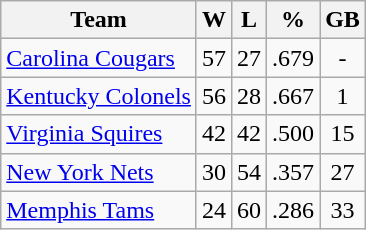<table class="wikitable" style="text-align: center;">
<tr>
<th>Team</th>
<th>W</th>
<th>L</th>
<th>%</th>
<th>GB</th>
</tr>
<tr>
<td align="left"><a href='#'>Carolina Cougars</a></td>
<td>57</td>
<td>27</td>
<td>.679</td>
<td>-</td>
</tr>
<tr>
<td align="left"><a href='#'>Kentucky Colonels</a></td>
<td>56</td>
<td>28</td>
<td>.667</td>
<td>1</td>
</tr>
<tr>
<td align="left"><a href='#'>Virginia Squires</a></td>
<td>42</td>
<td>42</td>
<td>.500</td>
<td>15</td>
</tr>
<tr>
<td align="left"><a href='#'>New York Nets</a></td>
<td>30</td>
<td>54</td>
<td>.357</td>
<td>27</td>
</tr>
<tr>
<td align="left"><a href='#'>Memphis Tams</a></td>
<td>24</td>
<td>60</td>
<td>.286</td>
<td>33</td>
</tr>
</table>
